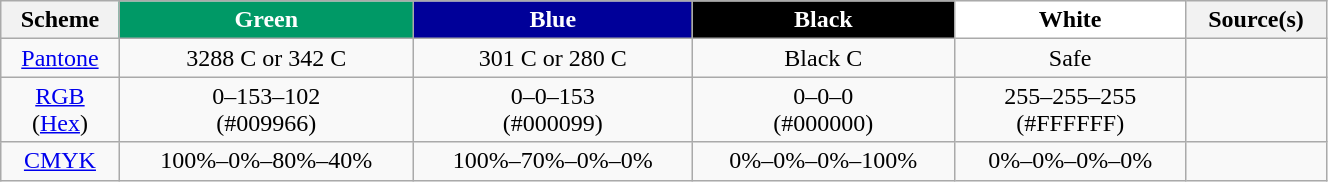<table class="wikitable plainrowheaders" style="width:70%; text-align:center;">
<tr>
<th>Scheme</th>
<th style="background:#009966; color:#fff;">Green</th>
<th style="background:#000099; color:#fff;">Blue</th>
<th style="background:#000000; color:#fff;">Black</th>
<th style="background:#ffffff; color:#000;">White</th>
<th>Source(s)</th>
</tr>
<tr>
<td><a href='#'>Pantone</a></td>
<td>3288 C or 342 C</td>
<td>301 C or 280 C</td>
<td>Black C</td>
<td>Safe</td>
<td></td>
</tr>
<tr>
<td><a href='#'>RGB</a><br>(<a href='#'>Hex</a>)</td>
<td>0–153–102<br>(#009966)</td>
<td>0–0–153<br>(#000099)</td>
<td>0–0–0<br>(#000000)</td>
<td>255–255–255<br>(#FFFFFF)</td>
<td></td>
</tr>
<tr>
<td><a href='#'>CMYK</a></td>
<td>100%–0%–80%–40%</td>
<td>100%–70%–0%–0%</td>
<td>0%–0%–0%–100%</td>
<td>0%–0%–0%–0%</td>
<td></td>
</tr>
</table>
